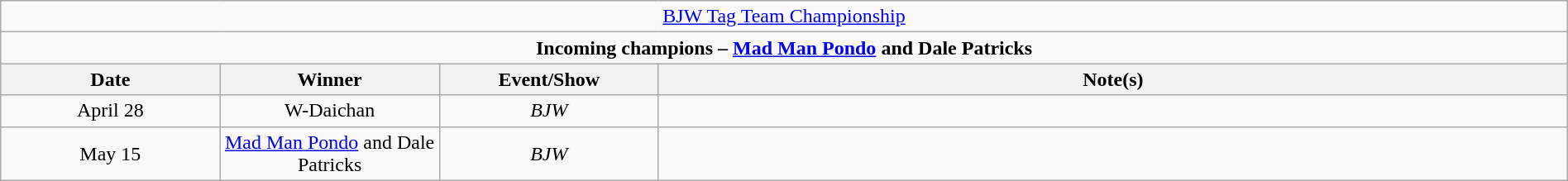<table class="wikitable" style="text-align:center; width:100%;">
<tr>
<td colspan="4" style="text-align: center;"><a href='#'>BJW Tag Team Championship</a></td>
</tr>
<tr>
<td colspan="4" style="text-align: center;"><strong>Incoming champions – <a href='#'>Mad Man Pondo</a> and Dale Patricks</strong></td>
</tr>
<tr>
<th width="14%">Date</th>
<th width="14%">Winner</th>
<th width="14%">Event/Show</th>
<th width="58%">Note(s)</th>
</tr>
<tr>
<td>April 28</td>
<td>W-Daichan<br></td>
<td><em>BJW</em></td>
<td></td>
</tr>
<tr>
<td>May 15</td>
<td><a href='#'>Mad Man Pondo</a> and Dale Patricks</td>
<td><em>BJW</em></td>
<td></td>
</tr>
</table>
